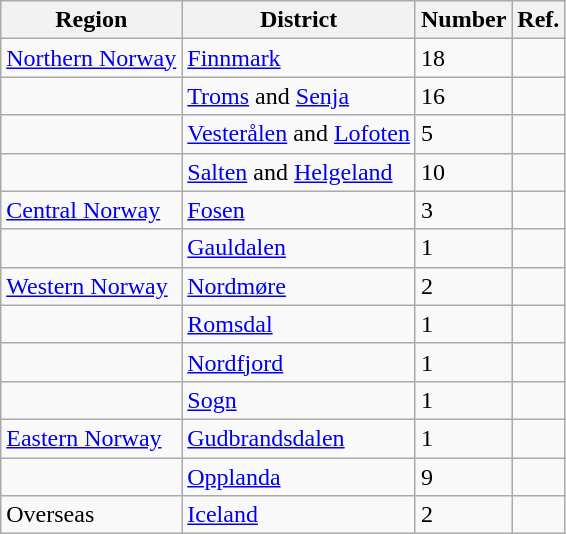<table class="wikitable">
<tr>
<th>Region</th>
<th>District</th>
<th>Number</th>
<th>Ref.</th>
</tr>
<tr>
<td><a href='#'>Northern Norway</a></td>
<td><a href='#'>Finnmark</a></td>
<td>18</td>
<td></td>
</tr>
<tr>
<td></td>
<td><a href='#'>Troms</a> and <a href='#'>Senja</a></td>
<td>16</td>
<td></td>
</tr>
<tr>
<td></td>
<td><a href='#'>Vesterålen</a> and <a href='#'>Lofoten</a></td>
<td>5</td>
<td></td>
</tr>
<tr>
<td></td>
<td><a href='#'>Salten</a> and <a href='#'>Helgeland</a></td>
<td>10</td>
<td></td>
</tr>
<tr>
<td><a href='#'>Central Norway</a></td>
<td><a href='#'>Fosen</a></td>
<td>3</td>
<td></td>
</tr>
<tr>
<td></td>
<td><a href='#'>Gauldalen</a></td>
<td>1</td>
<td></td>
</tr>
<tr>
<td><a href='#'>Western Norway</a></td>
<td><a href='#'>Nordmøre</a></td>
<td>2</td>
<td></td>
</tr>
<tr>
<td></td>
<td><a href='#'>Romsdal</a></td>
<td>1</td>
<td></td>
</tr>
<tr>
<td></td>
<td><a href='#'>Nordfjord</a></td>
<td>1</td>
<td></td>
</tr>
<tr>
<td></td>
<td><a href='#'>Sogn</a></td>
<td>1</td>
<td></td>
</tr>
<tr>
<td><a href='#'>Eastern Norway</a></td>
<td><a href='#'>Gudbrandsdalen</a></td>
<td>1</td>
<td></td>
</tr>
<tr>
<td></td>
<td><a href='#'>Opplanda</a></td>
<td>9</td>
<td></td>
</tr>
<tr>
<td>Overseas</td>
<td><a href='#'>Iceland</a></td>
<td>2</td>
<td></td>
</tr>
</table>
